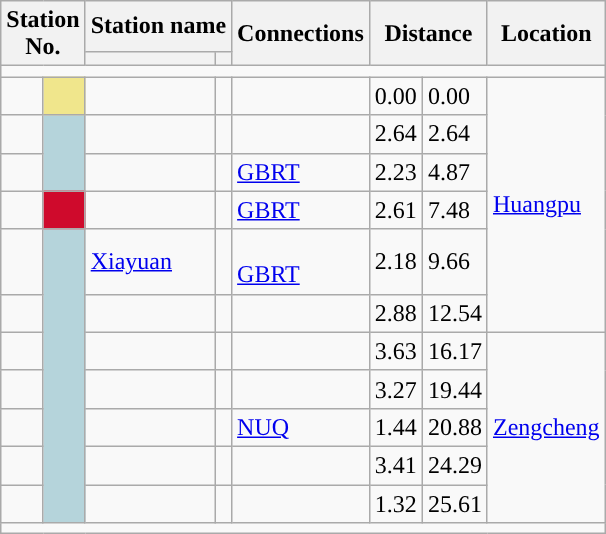<table class="wikitable">
<tr>
<th rowspan="2" colspan="2">Station<br>No.</th>
<th colspan="2">Station name</th>
<th rowspan="2">Connections</th>
<th colspan="2" rowspan="2">Distance<br></th>
<th rowspan="2">Location</th>
</tr>
<tr>
<th></th>
<th></th>
</tr>
<tr style="background:#">
<td colspan = "8"></td>
</tr>
<tr>
<td></td>
<td style="background:#f0e68c"></td>
<td></td>
<td></td>
<td> </td>
<td>0.00</td>
<td>0.00</td>
<td rowspan="6"><a href='#'>Huangpu</a></td>
</tr>
<tr>
<td></td>
<td rowspan="2" style="background:#b5d4db"></td>
<td></td>
<td></td>
<td> </td>
<td>2.64</td>
<td>2.64</td>
</tr>
<tr>
<td></td>
<td></td>
<td></td>
<td> <a href='#'>GBRT</a></td>
<td>2.23</td>
<td>4.87</td>
</tr>
<tr>
<td></td>
<td style="background:#cf0a2c"></td>
<td></td>
<td></td>
<td> <a href='#'>GBRT</a></td>
<td>2.61</td>
<td>7.48</td>
</tr>
<tr>
<td></td>
<td rowspan="7" style="background:#b5d4db"></td>
<td><a href='#'>Xiayuan</a></td>
<td></td>
<td> <br> <a href='#'>GBRT</a></td>
<td>2.18</td>
<td>9.66</td>
</tr>
<tr>
<td></td>
<td></td>
<td></td>
<td></td>
<td>2.88</td>
<td>12.54</td>
</tr>
<tr>
<td></td>
<td></td>
<td></td>
<td></td>
<td>3.63</td>
<td>16.17</td>
<td rowspan="5"><a href='#'>Zengcheng</a></td>
</tr>
<tr>
<td></td>
<td></td>
<td></td>
<td></td>
<td>3.27</td>
<td>19.44</td>
</tr>
<tr>
<td></td>
<td></td>
<td></td>
<td> <a href='#'>NUQ</a></td>
<td>1.44</td>
<td>20.88</td>
</tr>
<tr>
<td></td>
<td></td>
<td></td>
<td></td>
<td>3.41</td>
<td>24.29</td>
</tr>
<tr>
<td></td>
<td></td>
<td></td>
<td></td>
<td>1.32</td>
<td>25.61</td>
</tr>
<tr style="background:#">
<td colspan = "8"></td>
</tr>
</table>
